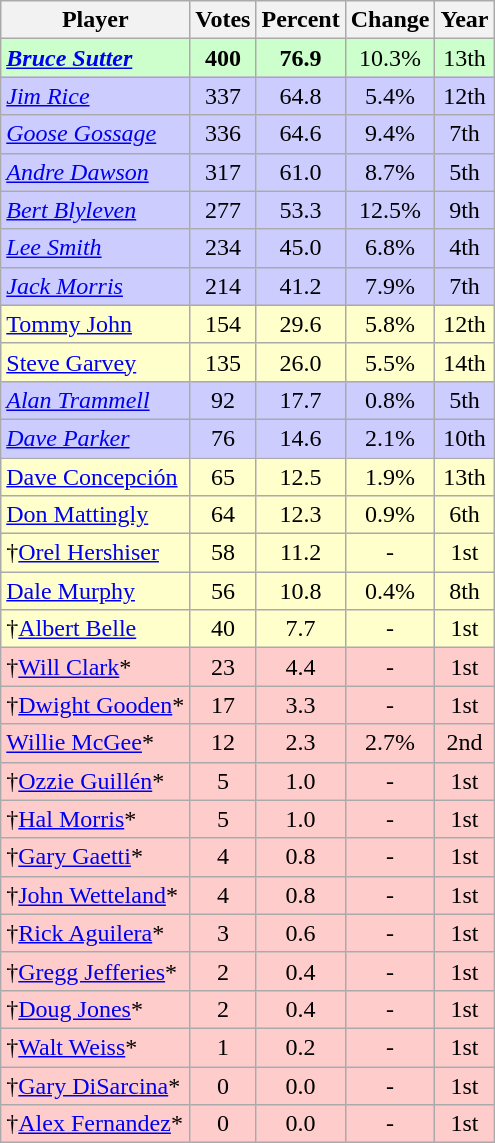<table class="wikitable sortable">
<tr>
<th>Player</th>
<th>Votes</th>
<th>Percent</th>
<th>Change</th>
<th>Year</th>
</tr>
<tr bgcolor="#ccffcc">
<td><strong><em><a href='#'>Bruce Sutter</a></em></strong></td>
<td align=center><strong>400</strong></td>
<td align=center><strong>76.9</strong></td>
<td align=center>10.3%</td>
<td align="center">13th</td>
</tr>
<tr bgcolor="#ccccff">
<td><em><a href='#'>Jim Rice</a></em></td>
<td align=center>337</td>
<td align=center>64.8</td>
<td align=center> 5.4%</td>
<td align="center">12th</td>
</tr>
<tr bgcolor="#ccccff">
<td><em><a href='#'>Goose Gossage</a></em></td>
<td align=center>336</td>
<td align=center>64.6</td>
<td align=center> 9.4%</td>
<td align="center">7th</td>
</tr>
<tr bgcolor="#ccccff">
<td><em><a href='#'>Andre Dawson</a></em></td>
<td align=center>317</td>
<td align=center>61.0</td>
<td align=center> 8.7%</td>
<td align="center">5th</td>
</tr>
<tr bgcolor="#ccccff">
<td><em><a href='#'>Bert Blyleven</a></em></td>
<td align=center>277</td>
<td align=center>53.3</td>
<td align=center>12.5%</td>
<td align="center">9th</td>
</tr>
<tr bgcolor="#ccccff">
<td><em><a href='#'>Lee Smith</a></em></td>
<td align=center>234</td>
<td align=center>45.0</td>
<td align=center> 6.8%</td>
<td align="center">4th</td>
</tr>
<tr bgcolor="#ccccff">
<td><em><a href='#'>Jack Morris</a></em></td>
<td align=center>214</td>
<td align=center>41.2</td>
<td align=center> 7.9%</td>
<td align="center">7th</td>
</tr>
<tr bgcolor="#ffffcc">
<td><a href='#'>Tommy John</a></td>
<td align=center>154</td>
<td align=center>29.6</td>
<td align=center> 5.8%</td>
<td align="center">12th</td>
</tr>
<tr bgcolor="#ffffcc">
<td><a href='#'>Steve Garvey</a></td>
<td align=center>135</td>
<td align=center>26.0</td>
<td align=center> 5.5%</td>
<td align="center">14th</td>
</tr>
<tr bgcolor="#ccccff">
<td><em><a href='#'>Alan Trammell</a></em></td>
<td align=center>92</td>
<td align=center>17.7</td>
<td align=center> 0.8%</td>
<td align="center">5th</td>
</tr>
<tr bgcolor="#ccccff">
<td><em><a href='#'>Dave Parker</a></em></td>
<td align=center>76</td>
<td align=center>14.6</td>
<td align=center> 2.1%</td>
<td align="center">10th</td>
</tr>
<tr bgcolor="#ffffcc">
<td><a href='#'>Dave Concepción</a></td>
<td align=center>65</td>
<td align=center>12.5</td>
<td align=center> 1.9%</td>
<td align="center">13th</td>
</tr>
<tr bgcolor="#ffffcc">
<td><a href='#'>Don Mattingly</a></td>
<td align=center>64</td>
<td align=center>12.3</td>
<td align=center> 0.9%</td>
<td align="center">6th</td>
</tr>
<tr bgcolor="#ffffcc">
<td>†<a href='#'>Orel Hershiser</a></td>
<td align=center>58</td>
<td align=center>11.2</td>
<td align=center>-</td>
<td align="center">1st</td>
</tr>
<tr bgcolor="#ffffcc">
<td><a href='#'>Dale Murphy</a></td>
<td align=center>56</td>
<td align=center>10.8</td>
<td align=center> 0.4%</td>
<td align="center">8th</td>
</tr>
<tr bgcolor="#ffffcc">
<td>†<a href='#'>Albert Belle</a></td>
<td align=center>40</td>
<td align=center>7.7</td>
<td align=center>-</td>
<td align="center">1st</td>
</tr>
<tr bgcolor="#ffcccc">
<td>†<a href='#'>Will Clark</a>*</td>
<td align=center>23</td>
<td align=center>4.4</td>
<td align=center>-</td>
<td align="center">1st</td>
</tr>
<tr bgcolor="#ffcccc">
<td>†<a href='#'>Dwight Gooden</a>*</td>
<td align=center>17</td>
<td align=center>3.3</td>
<td align=center>-</td>
<td align="center">1st</td>
</tr>
<tr bgcolor="#ffcccc">
<td><a href='#'>Willie McGee</a>*</td>
<td align=center>12</td>
<td align=center>2.3</td>
<td align=center> 2.7%</td>
<td align="center">2nd</td>
</tr>
<tr bgcolor="#ffcccc">
<td>†<a href='#'>Ozzie Guillén</a>*</td>
<td align=center>5</td>
<td align=center>1.0</td>
<td align=center>-</td>
<td align="center">1st</td>
</tr>
<tr bgcolor="#ffcccc">
<td>†<a href='#'>Hal Morris</a>*</td>
<td align=center>5</td>
<td align=center>1.0</td>
<td align=center>-</td>
<td align="center">1st</td>
</tr>
<tr bgcolor="#ffcccc">
<td>†<a href='#'>Gary Gaetti</a>*</td>
<td align=center>4</td>
<td align=center>0.8</td>
<td align=center>-</td>
<td align="center">1st</td>
</tr>
<tr bgcolor="#ffcccc">
<td>†<a href='#'>John Wetteland</a>*</td>
<td align=center>4</td>
<td align=center>0.8</td>
<td align=center>-</td>
<td align="center">1st</td>
</tr>
<tr bgcolor="#ffcccc">
<td>†<a href='#'>Rick Aguilera</a>*</td>
<td align=center>3</td>
<td align=center>0.6</td>
<td align=center>-</td>
<td align="center">1st</td>
</tr>
<tr bgcolor="#ffcccc">
<td>†<a href='#'>Gregg Jefferies</a>*</td>
<td align=center>2</td>
<td align=center>0.4</td>
<td align=center>-</td>
<td align="center">1st</td>
</tr>
<tr bgcolor="#ffcccc">
<td>†<a href='#'>Doug Jones</a>*</td>
<td align=center>2</td>
<td align=center>0.4</td>
<td align=center>-</td>
<td align="center">1st</td>
</tr>
<tr bgcolor="#ffcccc">
<td>†<a href='#'>Walt Weiss</a>*</td>
<td align=center>1</td>
<td align=center>0.2</td>
<td align=center>-</td>
<td align="center">1st</td>
</tr>
<tr bgcolor="#ffcccc">
<td>†<a href='#'>Gary DiSarcina</a>*</td>
<td align=center>0</td>
<td align=center>0.0</td>
<td align=center>-</td>
<td align="center">1st</td>
</tr>
<tr bgcolor="#ffcccc">
<td>†<a href='#'>Alex Fernandez</a>*</td>
<td align=center>0</td>
<td align=center>0.0</td>
<td align=center>-</td>
<td align="center">1st</td>
</tr>
</table>
